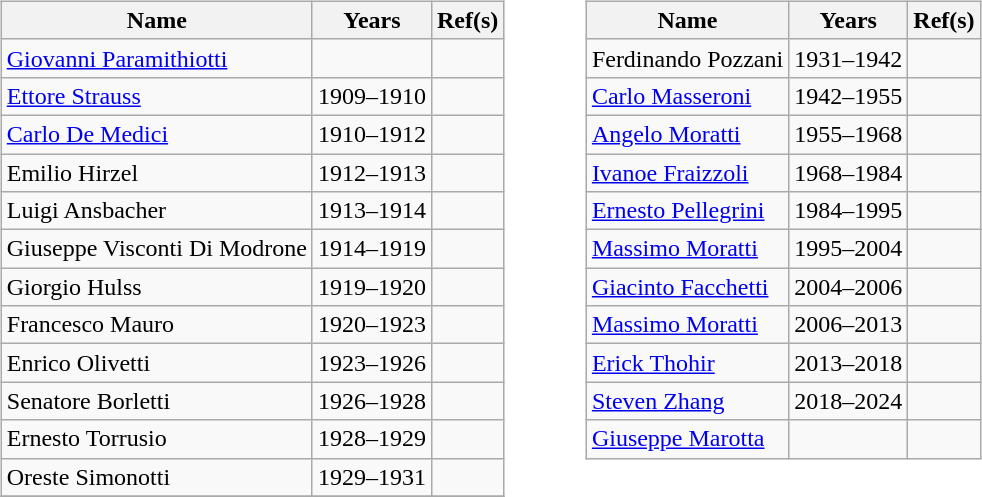<table>
<tr>
<td width="10"> </td>
<td valign="top"><br><table class="wikitable" style="text-align: center">
<tr>
<th>Name</th>
<th>Years</th>
<th>Ref(s)</th>
</tr>
<tr>
<td align=left><a href='#'>Giovanni Paramithiotti</a></td>
<td align=left></td>
<td style="text-align: center"></td>
</tr>
<tr>
<td align=left><a href='#'>Ettore Strauss</a></td>
<td align=left>1909–1910</td>
<td style="text-align: center"></td>
</tr>
<tr>
<td align=left><a href='#'>Carlo De Medici</a></td>
<td align=left>1910–1912</td>
<td style="text-align: center"></td>
</tr>
<tr>
<td align=left>Emilio Hirzel</td>
<td align=left>1912–1913</td>
<td style="text-align: center"></td>
</tr>
<tr>
<td align=left>Luigi Ansbacher</td>
<td align=left>1913–1914</td>
<td style="text-align: center"></td>
</tr>
<tr>
<td align=left>Giuseppe Visconti Di Modrone</td>
<td align=left>1914–1919</td>
<td style="text-align: center"></td>
</tr>
<tr>
<td align=left>Giorgio Hulss</td>
<td align=left>1919–1920</td>
<td style="text-align: center"></td>
</tr>
<tr>
<td align=left>Francesco Mauro</td>
<td align=left>1920–1923</td>
<td style="text-align: center"></td>
</tr>
<tr>
<td align=left>Enrico Olivetti</td>
<td align=left>1923–1926</td>
<td style="text-align: center"></td>
</tr>
<tr>
<td align=left>Senatore Borletti</td>
<td align=left>1926–1928</td>
<td style="text-align: center"></td>
</tr>
<tr>
<td align=left>Ernesto Torrusio</td>
<td align=left>1928–1929</td>
<td style="text-align: center"></td>
</tr>
<tr>
<td align=left>Oreste Simonotti</td>
<td align=left>1929–1931</td>
<td style="text-align: center"></td>
</tr>
<tr>
</tr>
</table>
</td>
<td width="30"> </td>
<td valign="top"><br><table class="wikitable" style="text-align: center">
<tr>
<th>Name</th>
<th>Years</th>
<th>Ref(s)</th>
</tr>
<tr>
<td align=left>Ferdinando Pozzani</td>
<td align=left>1931–1942</td>
<td style="text-align: center"></td>
</tr>
<tr>
<td align=left><a href='#'>Carlo Masseroni</a></td>
<td align=left>1942–1955</td>
<td style="text-align: center"></td>
</tr>
<tr>
<td align=left><a href='#'>Angelo Moratti</a></td>
<td align=left>1955–1968</td>
<td style="text-align: center"></td>
</tr>
<tr>
<td align=left><a href='#'>Ivanoe Fraizzoli</a></td>
<td align=left>1968–1984</td>
<td style="text-align: center"></td>
</tr>
<tr>
<td align=left><a href='#'>Ernesto Pellegrini</a></td>
<td align=left>1984–1995</td>
<td style="text-align: center"></td>
</tr>
<tr>
<td align=left><a href='#'>Massimo Moratti</a></td>
<td align=left>1995–2004</td>
<td style="text-align: center"></td>
</tr>
<tr>
<td align=left><a href='#'>Giacinto Facchetti</a></td>
<td align=left>2004–2006</td>
<td style="text-align: center"></td>
</tr>
<tr>
<td align=left><a href='#'>Massimo Moratti</a></td>
<td align=left>2006–2013</td>
<td style="text-align: center"></td>
</tr>
<tr>
<td align=left><a href='#'>Erick Thohir</a></td>
<td align=left>2013–2018</td>
<td style="text-align: center"></td>
</tr>
<tr>
<td align=left><a href='#'>Steven Zhang</a></td>
<td align=left>2018–2024</td>
<td style="text-align: center"></td>
</tr>
<tr>
<td align=left><a href='#'>Giuseppe Marotta</a></td>
<td align=left></td>
<td style="text-align: center"></td>
</tr>
</table>
</td>
</tr>
</table>
